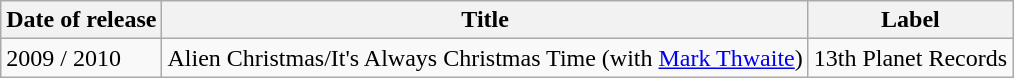<table class="wikitable">
<tr>
<th>Date of release</th>
<th>Title</th>
<th>Label</th>
</tr>
<tr>
<td>2009 / 2010</td>
<td>Alien Christmas/It's Always Christmas Time (with <a href='#'>Mark Thwaite</a>)</td>
<td>13th Planet Records</td>
</tr>
</table>
